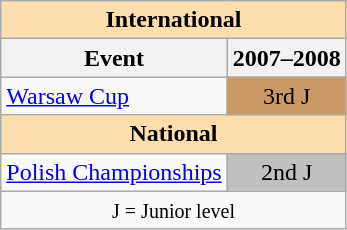<table class="wikitable" style="text-align:center">
<tr>
<th style="background-color: #ffdead; " colspan=2 align=center>International</th>
</tr>
<tr>
<th>Event</th>
<th>2007–2008</th>
</tr>
<tr>
<td align=left><a href='#'>Warsaw Cup</a></td>
<td bgcolor=cc9966>3rd J</td>
</tr>
<tr>
<th style="background-color: #ffdead; " colspan=2 align=center>National</th>
</tr>
<tr>
<td align=left><a href='#'>Polish Championships</a></td>
<td bgcolor=silver>2nd J</td>
</tr>
<tr>
<td colspan=2 align=center><small> J = Junior level </small></td>
</tr>
</table>
